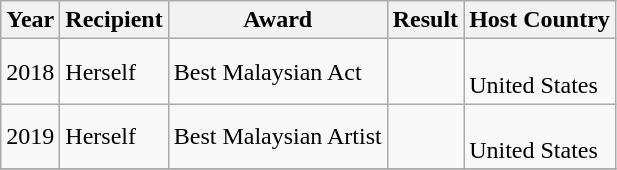<table class="wikitable">
<tr>
<th>Year</th>
<th>Recipient</th>
<th>Award</th>
<th>Result</th>
<th>Host Country</th>
</tr>
<tr>
<td rowspan="1">2018</td>
<td rowspan="1">Herself</td>
<td rowspan="1">Best Malaysian Act</td>
<td></td>
<td rowspan="1"> <br> United States</td>
</tr>
<tr>
<td rowspan="1">2019</td>
<td rowspan="1">Herself</td>
<td rowspan="1">Best Malaysian Artist</td>
<td></td>
<td rowspan="1"> <br> United States</td>
</tr>
<tr>
</tr>
</table>
